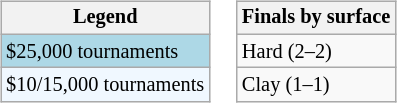<table>
<tr valign=top>
<td><br><table class="wikitable" style="font-size:85%">
<tr>
<th>Legend</th>
</tr>
<tr style="background:lightblue;">
<td>$25,000 tournaments</td>
</tr>
<tr style="background:#f0f8ff;">
<td>$10/15,000 tournaments</td>
</tr>
</table>
</td>
<td><br><table class="wikitable" style="font-size:85%">
<tr>
<th>Finals by surface</th>
</tr>
<tr>
<td>Hard (2–2)</td>
</tr>
<tr>
<td>Clay (1–1)</td>
</tr>
</table>
</td>
</tr>
</table>
